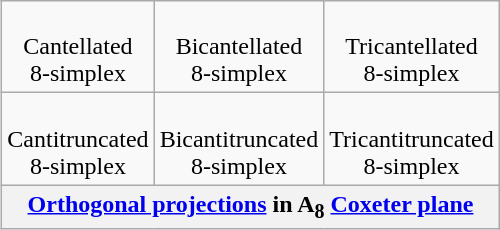<table class=wikitable align=right style="margin-left:1em;">
<tr align=center>
<td><br>Cantellated<br>8-simplex<br></td>
<td><br>Bicantellated<br>8-simplex<br></td>
<td><br>Tricantellated<br>8-simplex<br></td>
</tr>
<tr align=center>
<td><br>Cantitruncated<br>8-simplex<br></td>
<td><br>Bicantitruncated<br>8-simplex<br></td>
<td><br>Tricantitruncated<br>8-simplex<br></td>
</tr>
<tr>
<th colspan=4><a href='#'>Orthogonal projections</a> in A<sub>8</sub> <a href='#'>Coxeter plane</a></th>
</tr>
</table>
